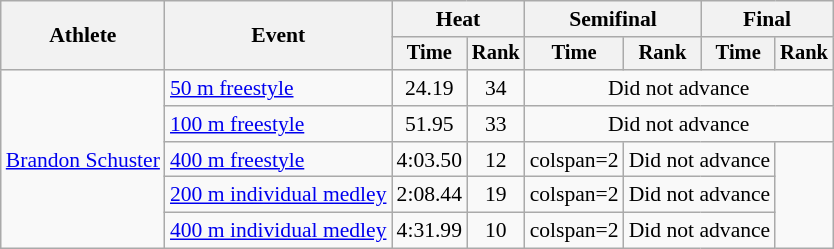<table class=wikitable style=font-size:90%>
<tr>
<th rowspan=2>Athlete</th>
<th rowspan=2>Event</th>
<th colspan=2>Heat</th>
<th colspan=2>Semifinal</th>
<th colspan=2>Final</th>
</tr>
<tr style=font-size:95%>
<th>Time</th>
<th>Rank</th>
<th>Time</th>
<th>Rank</th>
<th>Time</th>
<th>Rank</th>
</tr>
<tr align=center>
<td align=left rowspan=5><a href='#'>Brandon Schuster</a></td>
<td align=left><a href='#'>50 m freestyle</a></td>
<td>24.19</td>
<td>34</td>
<td colspan=4>Did not advance</td>
</tr>
<tr align=center>
<td align=left><a href='#'>100 m freestyle</a></td>
<td>51.95</td>
<td>33</td>
<td colspan=4>Did not advance</td>
</tr>
<tr align=center>
<td align=left><a href='#'>400 m freestyle</a></td>
<td>4:03.50</td>
<td>12</td>
<td>colspan=2 </td>
<td colspan=2>Did not advance</td>
</tr>
<tr align=center>
<td align=left><a href='#'>200 m individual medley</a></td>
<td>2:08.44</td>
<td>19</td>
<td>colspan=2 </td>
<td colspan=2>Did not advance</td>
</tr>
<tr align=center>
<td align=left><a href='#'>400 m individual medley</a></td>
<td>4:31.99</td>
<td>10</td>
<td>colspan=2 </td>
<td colspan=2>Did not advance</td>
</tr>
</table>
